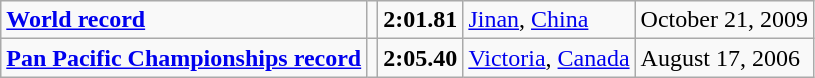<table class="wikitable">
<tr>
<td><strong><a href='#'>World record</a></strong></td>
<td></td>
<td><strong>2:01.81</strong></td>
<td><a href='#'>Jinan</a>, <a href='#'>China</a></td>
<td>October 21, 2009</td>
</tr>
<tr>
<td><strong><a href='#'>Pan Pacific Championships record</a></strong></td>
<td></td>
<td><strong>2:05.40</strong></td>
<td><a href='#'>Victoria</a>, <a href='#'>Canada</a></td>
<td>August 17, 2006</td>
</tr>
</table>
